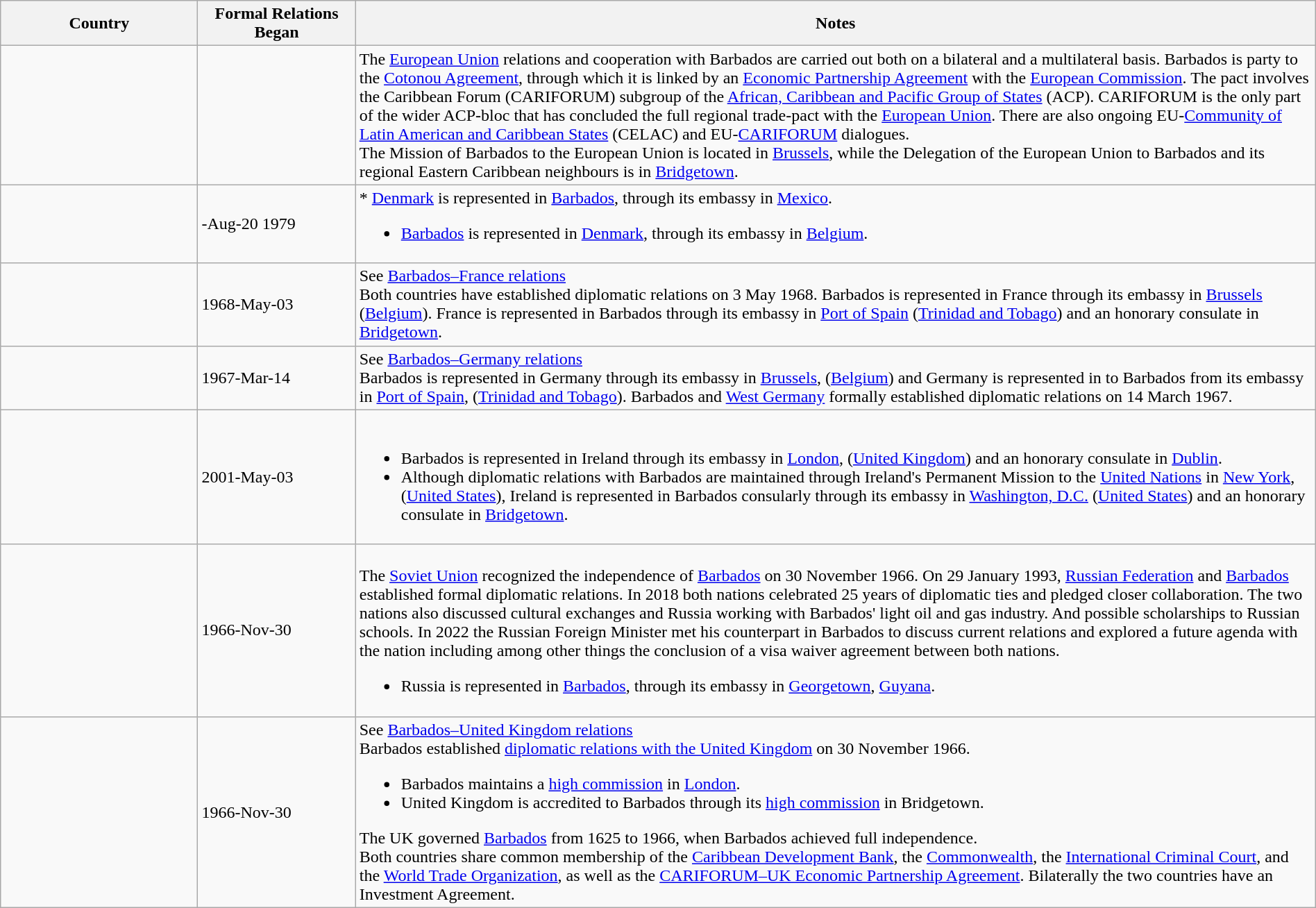<table class="wikitable sortable" border="1" style="width:100%; margin:auto;">
<tr>
<th width="15%">Country</th>
<th width="12%">Formal Relations Began</th>
<th>Notes</th>
</tr>
<tr valign="top">
<td></td>
<td></td>
<td>The <a href='#'>European Union</a> relations and cooperation with Barbados are carried out both on a bilateral and a multilateral basis. Barbados is party to the <a href='#'>Cotonou Agreement</a>, through which  it is linked by an <a href='#'>Economic Partnership Agreement</a> with the <a href='#'>European Commission</a>.  The pact involves the Caribbean Forum (CARIFORUM) subgroup of the <a href='#'>African, Caribbean and Pacific Group of States</a> (ACP). CARIFORUM is the only part of the wider ACP-bloc that has concluded the full regional trade-pact with the <a href='#'>European Union</a>.  There are also ongoing EU-<a href='#'>Community of Latin American and Caribbean States</a> (CELAC) and EU-<a href='#'>CARIFORUM</a> dialogues.<br>The Mission of Barbados to the European Union is located in <a href='#'>Brussels</a>, while the Delegation of the European Union to Barbados and its regional Eastern Caribbean neighbours is in <a href='#'>Bridgetown</a>.</td>
</tr>
<tr -valign="top">
<td></td>
<td>-Aug-20 1979</td>
<td>* <a href='#'>Denmark</a> is represented in <a href='#'>Barbados</a>, through its embassy in <a href='#'>Mexico</a>.<br><ul><li><a href='#'>Barbados</a> is represented in <a href='#'>Denmark</a>, through its embassy in <a href='#'>Belgium</a>.</li></ul></td>
</tr>
<tr -valign="top">
<td></td>
<td>1968-May-03</td>
<td>See <a href='#'>Barbados–France relations</a><br>Both countries have established diplomatic relations on 3 May 1968. Barbados is represented in France through its embassy in <a href='#'>Brussels</a> (<a href='#'>Belgium</a>). France is represented in Barbados through its embassy in <a href='#'>Port of Spain</a> (<a href='#'>Trinidad and Tobago</a>) and an honorary consulate in <a href='#'>Bridgetown</a>.</td>
</tr>
<tr -valign="top">
<td></td>
<td>1967-Mar-14</td>
<td>See <a href='#'>Barbados–Germany relations</a><br>Barbados is represented in Germany through its embassy in <a href='#'>Brussels</a>, (<a href='#'>Belgium</a>) and Germany is represented in to Barbados from its embassy in <a href='#'>Port of Spain</a>, (<a href='#'>Trinidad and Tobago</a>). Barbados and <a href='#'>West Germany</a> formally established diplomatic relations on 14 March 1967.</td>
</tr>
<tr -valign="top">
<td></td>
<td>2001-May-03</td>
<td><br><ul><li>Barbados is represented in Ireland through its embassy in <a href='#'>London</a>, (<a href='#'>United Kingdom</a>) and an honorary consulate in <a href='#'>Dublin</a>.</li><li>Although diplomatic relations with Barbados are maintained through Ireland's Permanent Mission to the <a href='#'>United Nations</a> in <a href='#'>New York</a>, (<a href='#'>United States</a>), Ireland is represented in Barbados consularly through its embassy in <a href='#'>Washington, D.C.</a> (<a href='#'>United States</a>) and an honorary consulate in <a href='#'>Bridgetown</a>.</li></ul></td>
</tr>
<tr -valign="top">
<td></td>
<td>1966-Nov-30</td>
<td><br>The <a href='#'>Soviet Union</a> recognized the independence of <a href='#'>Barbados</a> on 30 November 1966. On 29 January 1993, <a href='#'>Russian Federation</a> and <a href='#'>Barbados</a> established formal diplomatic relations. In 2018 both nations celebrated 25 years of diplomatic ties and pledged closer collaboration. The two nations also discussed cultural exchanges and Russia working with Barbados' light oil and gas industry. And possible scholarships to Russian schools. In 2022 the Russian Foreign Minister met his counterpart in Barbados to discuss current relations and explored a future agenda with the nation including among other things the conclusion of a visa waiver agreement between both nations.<ul><li>Russia is represented in <a href='#'>Barbados</a>, through its embassy in <a href='#'>Georgetown</a>, <a href='#'>Guyana</a>.</li></ul></td>
</tr>
<tr -valign="top">
<td></td>
<td>1966-Nov-30</td>
<td>See <a href='#'>Barbados–United Kingdom relations</a><br>Barbados established <a href='#'>diplomatic relations with the United Kingdom</a> on 30 November 1966.<ul><li>Barbados maintains a <a href='#'>high commission</a> in <a href='#'>London</a>.</li><li>United Kingdom is accredited to Barbados through its <a href='#'>high commission</a> in Bridgetown.</li></ul>The UK governed <a href='#'>Barbados</a> from 1625 to 1966, when Barbados achieved full independence.<br>Both countries share common membership of the <a href='#'>Caribbean Development Bank</a>, the <a href='#'>Commonwealth</a>, the <a href='#'>International Criminal Court</a>, and the <a href='#'>World Trade Organization</a>, as well as the <a href='#'>CARIFORUM–UK Economic Partnership Agreement</a>. Bilaterally the two countries have an Investment Agreement.</td>
</tr>
</table>
